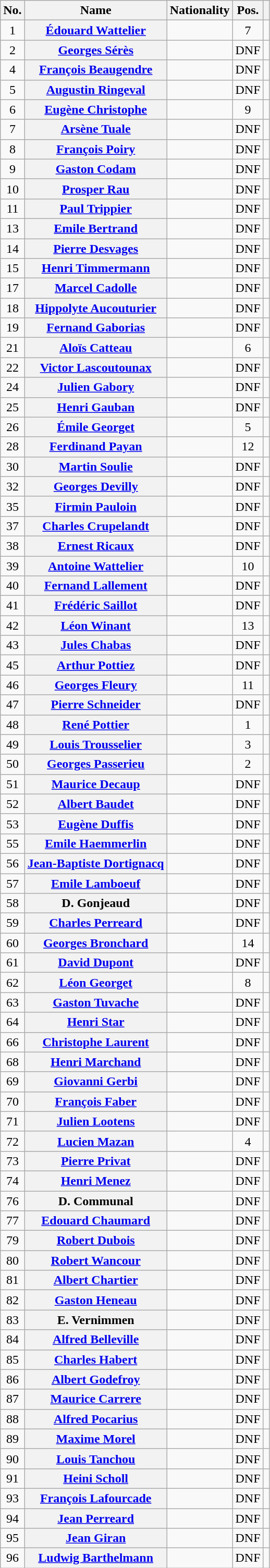<table class="wikitable plainrowheaders sortable">
<tr>
<th scope="col">No.</th>
<th scope="col">Name</th>
<th scope="col">Nationality</th>
<th scope="col" data-sort-type="number">Pos.</th>
<th scope="col" class="unsortable"></th>
</tr>
<tr>
<td style="text-align:center;">1</td>
<th scope="row"><a href='#'>Édouard Wattelier</a></th>
<td></td>
<td style="text-align:center;" data-sort-value="7">7</td>
<td style="text-align:center;"></td>
</tr>
<tr>
<td style="text-align:center;">2</td>
<th scope="row"><a href='#'>Georges Sérès</a></th>
<td></td>
<td style="text-align:center;" data-sort-value="15">DNF</td>
<td style="text-align:center;"></td>
</tr>
<tr>
<td style="text-align:center;">4</td>
<th scope="row"><a href='#'>François Beaugendre</a></th>
<td></td>
<td style="text-align:center;" data-sort-value="15">DNF</td>
<td style="text-align:center;"></td>
</tr>
<tr>
<td style="text-align:center;">5</td>
<th scope="row"><a href='#'>Augustin Ringeval</a></th>
<td></td>
<td style="text-align:center;" data-sort-value="15">DNF</td>
<td style="text-align:center;"></td>
</tr>
<tr>
<td style="text-align:center;">6</td>
<th scope="row"><a href='#'>Eugène Christophe</a></th>
<td></td>
<td style="text-align:center;" data-sort-value="9">9</td>
<td style="text-align:center;"></td>
</tr>
<tr>
<td style="text-align:center;">7</td>
<th scope="row"><a href='#'>Arsène Tuale</a></th>
<td></td>
<td style="text-align:center;" data-sort-value="15">DNF</td>
<td style="text-align:center;"></td>
</tr>
<tr>
<td style="text-align:center;">8</td>
<th scope="row"><a href='#'>François Poiry</a></th>
<td></td>
<td style="text-align:center;" data-sort-value="15">DNF</td>
<td style="text-align:center;"></td>
</tr>
<tr>
<td style="text-align:center;">9</td>
<th scope="row"><a href='#'>Gaston Codam</a></th>
<td></td>
<td style="text-align:center;" data-sort-value="15">DNF</td>
<td style="text-align:center;"></td>
</tr>
<tr>
<td style="text-align:center;">10</td>
<th scope="row"><a href='#'>Prosper Rau</a></th>
<td></td>
<td style="text-align:center;" data-sort-value="15">DNF</td>
<td style="text-align:center;"></td>
</tr>
<tr>
<td style="text-align:center;">11</td>
<th scope="row"><a href='#'>Paul Trippier</a></th>
<td></td>
<td style="text-align:center;" data-sort-value="15">DNF</td>
<td style="text-align:center;"></td>
</tr>
<tr>
<td style="text-align:center;">13</td>
<th scope="row"><a href='#'>Emile Bertrand</a></th>
<td></td>
<td style="text-align:center;" data-sort-value="15">DNF</td>
<td style="text-align:center;"></td>
</tr>
<tr>
<td style="text-align:center;">14</td>
<th scope="row"><a href='#'>Pierre Desvages</a></th>
<td></td>
<td style="text-align:center;" data-sort-value="15">DNF</td>
<td style="text-align:center;"></td>
</tr>
<tr>
<td style="text-align:center;">15</td>
<th scope="row"><a href='#'>Henri Timmermann</a></th>
<td></td>
<td style="text-align:center;" data-sort-value="15">DNF</td>
<td style="text-align:center;"></td>
</tr>
<tr>
<td style="text-align:center;">17</td>
<th scope="row"><a href='#'>Marcel Cadolle</a></th>
<td></td>
<td style="text-align:center;" data-sort-value="15">DNF</td>
<td style="text-align:center;"></td>
</tr>
<tr>
<td style="text-align:center;">18</td>
<th scope="row"><a href='#'>Hippolyte Aucouturier</a></th>
<td></td>
<td style="text-align:center;" data-sort-value="15">DNF</td>
<td style="text-align:center;"></td>
</tr>
<tr>
<td style="text-align:center;">19</td>
<th scope="row"><a href='#'>Fernand Gaborias</a></th>
<td></td>
<td style="text-align:center;" data-sort-value="15">DNF</td>
<td style="text-align:center;"></td>
</tr>
<tr>
<td style="text-align:center;">21</td>
<th scope="row"><a href='#'>Aloïs Catteau</a></th>
<td></td>
<td style="text-align:center;" data-sort-value="6">6</td>
<td style="text-align:center;"></td>
</tr>
<tr>
<td style="text-align:center;">22</td>
<th scope="row"><a href='#'>Victor Lascoutounax</a></th>
<td></td>
<td style="text-align:center;" data-sort-value="15">DNF</td>
<td style="text-align:center;"></td>
</tr>
<tr>
<td style="text-align:center;">24</td>
<th scope="row"><a href='#'>Julien Gabory</a></th>
<td></td>
<td style="text-align:center;" data-sort-value="15">DNF</td>
<td style="text-align:center;"></td>
</tr>
<tr>
<td style="text-align:center;">25</td>
<th scope="row"><a href='#'>Henri Gauban</a></th>
<td></td>
<td style="text-align:center;" data-sort-value="15">DNF</td>
<td style="text-align:center;"></td>
</tr>
<tr>
<td style="text-align:center;">26</td>
<th scope="row"><a href='#'>Émile Georget</a></th>
<td></td>
<td style="text-align:center;" data-sort-value="5">5</td>
<td style="text-align:center;"></td>
</tr>
<tr>
<td style="text-align:center;">28</td>
<th scope="row"><a href='#'>Ferdinand Payan</a></th>
<td></td>
<td style="text-align:center;" data-sort-value="12">12</td>
<td style="text-align:center;"></td>
</tr>
<tr>
<td style="text-align:center;">30</td>
<th scope="row"><a href='#'>Martin Soulie</a></th>
<td></td>
<td style="text-align:center;" data-sort-value="15">DNF</td>
<td style="text-align:center;"></td>
</tr>
<tr>
<td style="text-align:center;">32</td>
<th scope="row"><a href='#'>Georges Devilly</a></th>
<td></td>
<td style="text-align:center;" data-sort-value="15">DNF</td>
<td style="text-align:center;"></td>
</tr>
<tr>
<td style="text-align:center;">35</td>
<th scope="row"><a href='#'>Firmin Pauloin</a></th>
<td></td>
<td style="text-align:center;" data-sort-value="15">DNF</td>
<td style="text-align:center;"></td>
</tr>
<tr>
<td style="text-align:center;">37</td>
<th scope="row"><a href='#'>Charles Crupelandt</a></th>
<td></td>
<td style="text-align:center;" data-sort-value="15">DNF</td>
<td style="text-align:center;"></td>
</tr>
<tr>
<td style="text-align:center;">38</td>
<th scope="row"><a href='#'>Ernest Ricaux</a></th>
<td></td>
<td style="text-align:center;" data-sort-value="15">DNF</td>
<td style="text-align:center;"></td>
</tr>
<tr>
<td style="text-align:center;">39</td>
<th scope="row"><a href='#'>Antoine Wattelier</a></th>
<td></td>
<td style="text-align:center;" data-sort-value="10">10</td>
<td style="text-align:center;"></td>
</tr>
<tr>
<td style="text-align:center;">40</td>
<th scope="row"><a href='#'>Fernand Lallement</a></th>
<td></td>
<td style="text-align:center;" data-sort-value="15">DNF</td>
<td style="text-align:center;"></td>
</tr>
<tr>
<td style="text-align:center;">41</td>
<th scope="row"><a href='#'>Frédéric Saillot</a></th>
<td></td>
<td style="text-align:center;" data-sort-value="15">DNF</td>
<td style="text-align:center;"></td>
</tr>
<tr>
<td style="text-align:center;">42</td>
<th scope="row"><a href='#'>Léon Winant</a></th>
<td></td>
<td style="text-align:center;" data-sort-value="13">13</td>
<td style="text-align:center;"></td>
</tr>
<tr>
<td style="text-align:center;">43</td>
<th scope="row"><a href='#'>Jules Chabas</a></th>
<td></td>
<td style="text-align:center;" data-sort-value="15">DNF</td>
<td style="text-align:center;"></td>
</tr>
<tr>
<td style="text-align:center;">45</td>
<th scope="row"><a href='#'>Arthur Pottiez</a></th>
<td></td>
<td style="text-align:center;" data-sort-value="15">DNF</td>
<td style="text-align:center;"></td>
</tr>
<tr>
<td style="text-align:center;">46</td>
<th scope="row"><a href='#'>Georges Fleury</a></th>
<td></td>
<td style="text-align:center;" data-sort-value="11">11</td>
<td style="text-align:center;"></td>
</tr>
<tr>
<td style="text-align:center;">47</td>
<th scope="row"><a href='#'>Pierre Schneider</a></th>
<td></td>
<td style="text-align:center;" data-sort-value="15">DNF</td>
<td style="text-align:center;"></td>
</tr>
<tr>
<td style="text-align:center;">48</td>
<th scope="row"><a href='#'>René Pottier</a></th>
<td></td>
<td style="text-align:center;" data-sort-value="1">1</td>
<td style="text-align:center;"></td>
</tr>
<tr>
<td style="text-align:center;">49</td>
<th scope="row"><a href='#'>Louis Trousselier</a></th>
<td></td>
<td style="text-align:center;" data-sort-value="3">3</td>
<td style="text-align:center;"></td>
</tr>
<tr>
<td style="text-align:center;">50</td>
<th scope="row"><a href='#'>Georges Passerieu</a></th>
<td></td>
<td style="text-align:center;" data-sort-value="2">2</td>
<td style="text-align:center;"></td>
</tr>
<tr>
<td style="text-align:center;">51</td>
<th scope="row"><a href='#'>Maurice Decaup</a></th>
<td></td>
<td style="text-align:center;" data-sort-value="15">DNF</td>
<td style="text-align:center;"></td>
</tr>
<tr>
<td style="text-align:center;">52</td>
<th scope="row"><a href='#'>Albert Baudet</a></th>
<td></td>
<td style="text-align:center;" data-sort-value="15">DNF</td>
<td style="text-align:center;"></td>
</tr>
<tr>
<td style="text-align:center;">53</td>
<th scope="row"><a href='#'>Eugène Duffis</a></th>
<td></td>
<td style="text-align:center;" data-sort-value="15">DNF</td>
<td style="text-align:center;"></td>
</tr>
<tr>
<td style="text-align:center;">55</td>
<th scope="row"><a href='#'>Emile Haemmerlin</a></th>
<td></td>
<td style="text-align:center;" data-sort-value="15">DNF</td>
<td style="text-align:center;"></td>
</tr>
<tr>
<td style="text-align:center;">56</td>
<th scope="row"><a href='#'>Jean-Baptiste Dortignacq</a></th>
<td></td>
<td style="text-align:center;" data-sort-value="15">DNF</td>
<td style="text-align:center;"></td>
</tr>
<tr>
<td style="text-align:center;">57</td>
<th scope="row"><a href='#'>Emile Lamboeuf</a></th>
<td></td>
<td style="text-align:center;" data-sort-value="15">DNF</td>
<td style="text-align:center;"></td>
</tr>
<tr>
<td style="text-align:center;">58</td>
<th scope="row">D. Gonjeaud</th>
<td></td>
<td style="text-align:center;" data-sort-value="15">DNF</td>
<td style="text-align:center;"></td>
</tr>
<tr>
<td style="text-align:center;">59</td>
<th scope="row"><a href='#'>Charles Perreard</a></th>
<td></td>
<td style="text-align:center;" data-sort-value="15">DNF</td>
<td style="text-align:center;"></td>
</tr>
<tr>
<td style="text-align:center;">60</td>
<th scope="row"><a href='#'>Georges Bronchard</a></th>
<td></td>
<td style="text-align:center;" data-sort-value="14">14</td>
<td style="text-align:center;"></td>
</tr>
<tr>
<td style="text-align:center;">61</td>
<th scope="row"><a href='#'>David Dupont</a></th>
<td></td>
<td style="text-align:center;" data-sort-value="15">DNF</td>
<td style="text-align:center;"></td>
</tr>
<tr>
<td style="text-align:center;">62</td>
<th scope="row"><a href='#'>Léon Georget</a></th>
<td></td>
<td style="text-align:center;" data-sort-value="8">8</td>
<td style="text-align:center;"></td>
</tr>
<tr>
<td style="text-align:center;">63</td>
<th scope="row"><a href='#'>Gaston Tuvache</a></th>
<td></td>
<td style="text-align:center;" data-sort-value="15">DNF</td>
<td style="text-align:center;"></td>
</tr>
<tr>
<td style="text-align:center;">64</td>
<th scope="row"><a href='#'>Henri Star</a></th>
<td></td>
<td style="text-align:center;" data-sort-value="15">DNF</td>
<td style="text-align:center;"></td>
</tr>
<tr>
<td style="text-align:center;">66</td>
<th scope="row"><a href='#'>Christophe Laurent</a></th>
<td></td>
<td style="text-align:center;" data-sort-value="15">DNF</td>
<td style="text-align:center;"></td>
</tr>
<tr>
<td style="text-align:center;">68</td>
<th scope="row"><a href='#'>Henri Marchand</a></th>
<td></td>
<td style="text-align:center;" data-sort-value="15">DNF</td>
<td style="text-align:center;"></td>
</tr>
<tr>
<td style="text-align:center;">69</td>
<th scope="row"><a href='#'>Giovanni Gerbi</a></th>
<td></td>
<td style="text-align:center;" data-sort-value="15">DNF</td>
<td style="text-align:center;"></td>
</tr>
<tr>
<td style="text-align:center;">70</td>
<th scope="row"><a href='#'>François Faber</a></th>
<td></td>
<td style="text-align:center;" data-sort-value="15">DNF</td>
<td style="text-align:center;"></td>
</tr>
<tr>
<td style="text-align:center;">71</td>
<th scope="row"><a href='#'>Julien Lootens</a></th>
<td></td>
<td style="text-align:center;" data-sort-value="15">DNF</td>
<td style="text-align:center;"></td>
</tr>
<tr>
<td style="text-align:center;">72</td>
<th scope="row"><a href='#'>Lucien Mazan</a></th>
<td></td>
<td style="text-align:center;" data-sort-value="4">4</td>
<td style="text-align:center;"></td>
</tr>
<tr>
<td style="text-align:center;">73</td>
<th scope="row"><a href='#'>Pierre Privat</a></th>
<td></td>
<td style="text-align:center;" data-sort-value="15">DNF</td>
<td style="text-align:center;"></td>
</tr>
<tr>
<td style="text-align:center;">74</td>
<th scope="row"><a href='#'>Henri Menez</a></th>
<td></td>
<td style="text-align:center;" data-sort-value="15">DNF</td>
<td style="text-align:center;"></td>
</tr>
<tr>
<td style="text-align:center;">76</td>
<th scope="row">D. Communal</th>
<td></td>
<td style="text-align:center;" data-sort-value="15">DNF</td>
<td style="text-align:center;"></td>
</tr>
<tr>
<td style="text-align:center;">77</td>
<th scope="row"><a href='#'>Edouard Chaumard</a></th>
<td></td>
<td style="text-align:center;" data-sort-value="15">DNF</td>
<td style="text-align:center;"></td>
</tr>
<tr>
<td style="text-align:center;">79</td>
<th scope="row"><a href='#'>Robert Dubois</a></th>
<td></td>
<td style="text-align:center;" data-sort-value="15">DNF</td>
<td style="text-align:center;"></td>
</tr>
<tr>
<td style="text-align:center;">80</td>
<th scope="row"><a href='#'>Robert Wancour</a></th>
<td></td>
<td style="text-align:center;" data-sort-value="15">DNF</td>
<td style="text-align:center;"></td>
</tr>
<tr>
<td style="text-align:center;">81</td>
<th scope="row"><a href='#'>Albert Chartier</a></th>
<td></td>
<td style="text-align:center;" data-sort-value="15">DNF</td>
<td style="text-align:center;"></td>
</tr>
<tr>
<td style="text-align:center;">82</td>
<th scope="row"><a href='#'>Gaston Heneau</a></th>
<td></td>
<td style="text-align:center;" data-sort-value="15">DNF</td>
<td style="text-align:center;"></td>
</tr>
<tr>
<td style="text-align:center;">83</td>
<th scope="row">E. Vernimmen</th>
<td></td>
<td style="text-align:center;" data-sort-value="15">DNF</td>
<td style="text-align:center;"></td>
</tr>
<tr>
<td style="text-align:center;">84</td>
<th scope="row"><a href='#'>Alfred Belleville</a></th>
<td></td>
<td style="text-align:center;" data-sort-value="15">DNF</td>
<td style="text-align:center;"></td>
</tr>
<tr>
<td style="text-align:center;">85</td>
<th scope="row"><a href='#'>Charles Habert</a></th>
<td></td>
<td style="text-align:center;" data-sort-value="15">DNF</td>
<td style="text-align:center;"></td>
</tr>
<tr>
<td style="text-align:center;">86</td>
<th scope="row"><a href='#'>Albert Godefroy</a></th>
<td></td>
<td style="text-align:center;" data-sort-value="15">DNF</td>
<td style="text-align:center;"></td>
</tr>
<tr>
<td style="text-align:center;">87</td>
<th scope="row"><a href='#'>Maurice Carrere</a></th>
<td></td>
<td style="text-align:center;" data-sort-value="15">DNF</td>
<td style="text-align:center;"></td>
</tr>
<tr>
<td style="text-align:center;">88</td>
<th scope="row"><a href='#'>Alfred Pocarius</a></th>
<td></td>
<td style="text-align:center;" data-sort-value="15">DNF</td>
<td style="text-align:center;"></td>
</tr>
<tr>
<td style="text-align:center;">89</td>
<th scope="row"><a href='#'>Maxime Morel</a></th>
<td></td>
<td style="text-align:center;" data-sort-value="15">DNF</td>
<td style="text-align:center;"></td>
</tr>
<tr>
<td style="text-align:center;">90</td>
<th scope="row"><a href='#'>Louis Tanchou</a></th>
<td></td>
<td style="text-align:center;" data-sort-value="15">DNF</td>
<td style="text-align:center;"></td>
</tr>
<tr>
<td style="text-align:center;">91</td>
<th scope="row"><a href='#'>Heini Scholl</a></th>
<td></td>
<td style="text-align:center;" data-sort-value="15">DNF</td>
<td style="text-align:center;"></td>
</tr>
<tr>
<td style="text-align:center;">93</td>
<th scope="row"><a href='#'>François Lafourcade</a></th>
<td></td>
<td style="text-align:center;" data-sort-value="15">DNF</td>
<td style="text-align:center;"></td>
</tr>
<tr>
<td style="text-align:center;">94</td>
<th scope="row"><a href='#'>Jean Perreard</a></th>
<td></td>
<td style="text-align:center;" data-sort-value="15">DNF</td>
<td style="text-align:center;"></td>
</tr>
<tr>
<td style="text-align:center;">95</td>
<th scope="row"><a href='#'>Jean Giran</a></th>
<td></td>
<td style="text-align:center;" data-sort-value="15">DNF</td>
<td style="text-align:center;"></td>
</tr>
<tr>
<td style="text-align:center;">96</td>
<th scope="row"><a href='#'>Ludwig Barthelmann</a></th>
<td></td>
<td style="text-align:center;" data-sort-value="15">DNF</td>
<td style="text-align:center;"></td>
</tr>
</table>
